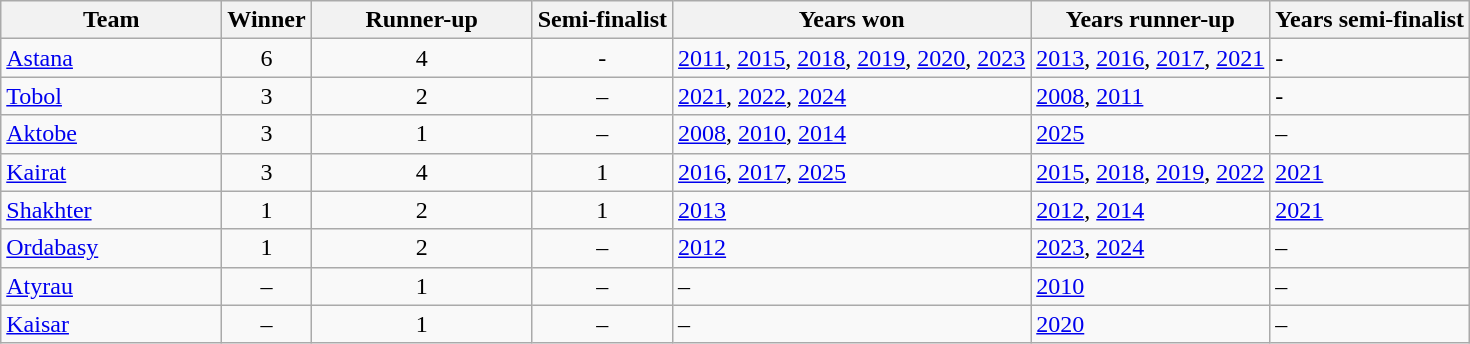<table class=wikitable align=center>
<tr>
<th style="width:140px;">Team</th>
<th>Winner</th>
<th style="width:140px;">Runner-up</th>
<th>Semi-finalist</th>
<th>Years won</th>
<th>Years runner-up</th>
<th>Years semi-finalist</th>
</tr>
<tr>
<td><a href='#'>Astana</a></td>
<td align="center">6</td>
<td align="center">4</td>
<td align="center">-</td>
<td align="left"><a href='#'>2011</a>, <a href='#'>2015</a>, <a href='#'>2018</a>, <a href='#'>2019</a>, <a href='#'>2020</a>, <a href='#'>2023</a></td>
<td align="left"><a href='#'>2013</a>, <a href='#'>2016</a>, <a href='#'>2017</a>, <a href='#'>2021</a></td>
<td align="left">-</td>
</tr>
<tr>
<td><a href='#'>Tobol</a></td>
<td align="center">3</td>
<td align="center">2</td>
<td align="center">–</td>
<td align="left"><a href='#'>2021</a>, <a href='#'>2022</a>, <a href='#'>2024</a></td>
<td align="left"><a href='#'>2008</a>, <a href='#'>2011</a></td>
<td align="left">-</td>
</tr>
<tr>
<td><a href='#'>Aktobe</a></td>
<td align="center">3</td>
<td align="center">1</td>
<td align="center">–</td>
<td align="left"><a href='#'>2008</a>, <a href='#'>2010</a>, <a href='#'>2014</a></td>
<td align="left"><a href='#'>2025</a></td>
<td align="left">–</td>
</tr>
<tr>
<td><a href='#'>Kairat</a></td>
<td align="center">3</td>
<td align="center">4</td>
<td align="center">1</td>
<td align="left"><a href='#'>2016</a>, <a href='#'>2017</a>, <a href='#'>2025</a></td>
<td align="left"><a href='#'>2015</a>, <a href='#'>2018</a>, <a href='#'>2019</a>, <a href='#'>2022</a></td>
<td align="left"><a href='#'>2021</a></td>
</tr>
<tr>
<td><a href='#'>Shakhter</a></td>
<td align="center">1</td>
<td align="center">2</td>
<td align="center">1</td>
<td align="left"><a href='#'>2013</a></td>
<td align="left"><a href='#'>2012</a>, <a href='#'>2014</a></td>
<td align="left"><a href='#'>2021</a></td>
</tr>
<tr>
<td><a href='#'>Ordabasy</a></td>
<td align="center">1</td>
<td align="center">2</td>
<td align="center">–</td>
<td align="left"><a href='#'>2012</a></td>
<td align="left"><a href='#'>2023</a>, <a href='#'>2024</a></td>
<td align="left">–</td>
</tr>
<tr>
<td><a href='#'>Atyrau</a></td>
<td align="center">–</td>
<td align="center">1</td>
<td align="center">–</td>
<td align="left">–</td>
<td align="left"><a href='#'>2010</a></td>
<td align="left">–</td>
</tr>
<tr>
<td><a href='#'>Kaisar</a></td>
<td align="center">–</td>
<td align="center">1</td>
<td align="center">–</td>
<td align="left">–</td>
<td align="left"><a href='#'>2020</a></td>
<td align="left">–</td>
</tr>
</table>
